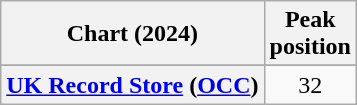<table class="wikitable sortable plainrowheaders" style="text-align:center">
<tr>
<th scope="col">Chart (2024)</th>
<th scope="col">Peak<br>position</th>
</tr>
<tr>
</tr>
<tr>
</tr>
<tr>
</tr>
<tr>
<th scope="row"><a href='#'>UK Record Store</a> (<a href='#'>OCC</a>)</th>
<td>32</td>
</tr>
</table>
